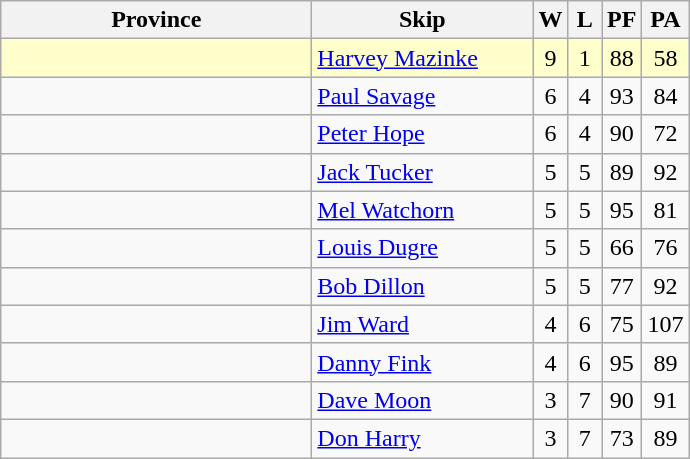<table class=wikitable style="text-align:center;">
<tr>
<th bgcolor="#efefef" width="200">Province</th>
<th bgcolor="#efefef" width="140">Skip</th>
<th bgcolor="#efefef" width="15">W</th>
<th bgcolor="#efefef" width="15">L</th>
<th bgcolor="#efefef" width="15">PF</th>
<th bgcolor="#efefef" width="15">PA</th>
</tr>
<tr bgcolor=#ffffcc>
<td style="text-align:left;"></td>
<td style="text-align:left;"><a href='#'>Harvey Mazinke</a></td>
<td>9</td>
<td>1</td>
<td>88</td>
<td>58</td>
</tr>
<tr>
<td style="text-align:left;"></td>
<td style="text-align:left;"><a href='#'>Paul Savage</a></td>
<td>6</td>
<td>4</td>
<td>93</td>
<td>84</td>
</tr>
<tr>
<td style="text-align:left;"></td>
<td style="text-align:left;"><a href='#'>Peter Hope</a></td>
<td>6</td>
<td>4</td>
<td>90</td>
<td>72</td>
</tr>
<tr>
<td style="text-align:left;"></td>
<td style="text-align:left;"><a href='#'>Jack Tucker</a></td>
<td>5</td>
<td>5</td>
<td>89</td>
<td>92</td>
</tr>
<tr>
<td style="text-align:left;"></td>
<td style="text-align:left;"><a href='#'>Mel Watchorn</a></td>
<td>5</td>
<td>5</td>
<td>95</td>
<td>81</td>
</tr>
<tr>
<td style="text-align:left;"></td>
<td style="text-align:left;"><a href='#'>Louis Dugre</a></td>
<td>5</td>
<td>5</td>
<td>66</td>
<td>76</td>
</tr>
<tr>
<td style="text-align:left;"></td>
<td style="text-align:left;"><a href='#'>Bob Dillon</a></td>
<td>5</td>
<td>5</td>
<td>77</td>
<td>92</td>
</tr>
<tr>
<td style="text-align:left;"></td>
<td style="text-align:left;"><a href='#'>Jim Ward</a></td>
<td>4</td>
<td>6</td>
<td>75</td>
<td>107</td>
</tr>
<tr>
<td style="text-align:left;"></td>
<td style="text-align:left;"><a href='#'>Danny Fink</a></td>
<td>4</td>
<td>6</td>
<td>95</td>
<td>89</td>
</tr>
<tr>
<td style="text-align:left;"></td>
<td style="text-align:left;"><a href='#'>Dave Moon</a></td>
<td>3</td>
<td>7</td>
<td>90</td>
<td>91</td>
</tr>
<tr>
<td style="text-align:left;"></td>
<td style="text-align:left;"><a href='#'>Don Harry</a></td>
<td>3</td>
<td>7</td>
<td>73</td>
<td>89</td>
</tr>
</table>
